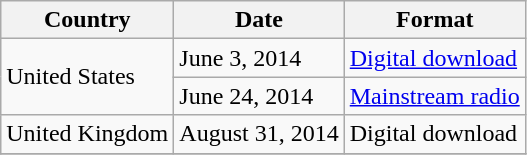<table class="wikitable plainrowheaders">
<tr>
<th scope="col">Country</th>
<th scope="col">Date</th>
<th scope="col">Format</th>
</tr>
<tr>
<td rowspan="2">United States</td>
<td>June 3, 2014</td>
<td><a href='#'>Digital download</a></td>
</tr>
<tr>
<td>June 24, 2014</td>
<td><a href='#'>Mainstream radio</a></td>
</tr>
<tr>
<td>United Kingdom</td>
<td>August 31, 2014</td>
<td>Digital download</td>
</tr>
<tr>
</tr>
</table>
